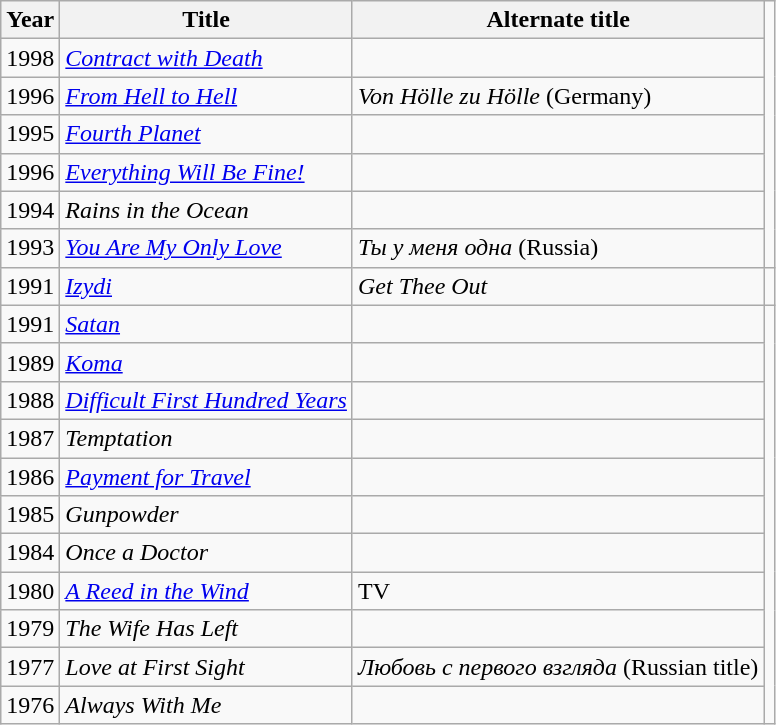<table class="wikitable">
<tr>
<th>Year</th>
<th>Title</th>
<th>Alternate title</th>
</tr>
<tr>
<td>1998</td>
<td><em><a href='#'>Contract with Death</a></em></td>
<td></td>
</tr>
<tr>
<td>1996</td>
<td><em><a href='#'>From Hell to Hell</a></em></td>
<td><em>Von Hölle zu Hölle</em> (Germany)</td>
</tr>
<tr>
<td>1995</td>
<td><em><a href='#'>Fourth Planet</a></em></td>
<td></td>
</tr>
<tr>
<td>1996</td>
<td><em><a href='#'>Everything Will Be Fine!</a></em></td>
<td></td>
</tr>
<tr>
<td>1994</td>
<td><em>Rains in the Ocean</em></td>
<td></td>
</tr>
<tr>
<td>1993</td>
<td><em><a href='#'>You Are My Only Love</a></em></td>
<td><em>Ты у меня одна</em> (Russia)</td>
</tr>
<tr>
<td>1991</td>
<td><em><a href='#'>Izydi</a></em></td>
<td><em>Get Thee Out</em></td>
<td></td>
</tr>
<tr>
<td>1991</td>
<td><em><a href='#'>Satan</a></em></td>
<td></td>
</tr>
<tr>
<td>1989</td>
<td><em><a href='#'>Koma</a></em></td>
<td></td>
</tr>
<tr>
<td>1988</td>
<td><em><a href='#'>Difficult First Hundred Years</a></em></td>
<td></td>
</tr>
<tr>
<td>1987</td>
<td><em>Temptation</em></td>
<td></td>
</tr>
<tr>
<td>1986</td>
<td><em><a href='#'>Payment for Travel</a></em></td>
<td></td>
</tr>
<tr>
<td>1985</td>
<td><em>Gunpowder</em></td>
<td></td>
</tr>
<tr>
<td>1984</td>
<td><em> Once a Doctor </em></td>
<td></td>
</tr>
<tr>
<td>1980</td>
<td><em><a href='#'>A Reed in the Wind</a></em></td>
<td>TV</td>
</tr>
<tr>
<td>1979</td>
<td><em>The Wife Has Left</em></td>
<td></td>
</tr>
<tr>
<td>1977</td>
<td><em>Love at First Sight</em></td>
<td><em>Любовь с первого взгляда</em> (Russian title)</td>
</tr>
<tr>
<td>1976</td>
<td><em>Always With Me</em></td>
<td></td>
</tr>
</table>
